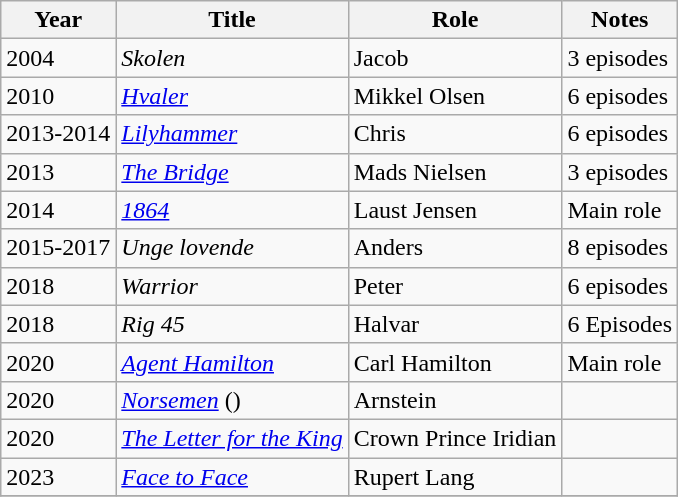<table class="wikitable unsortable">
<tr>
<th>Year</th>
<th>Title</th>
<th>Role</th>
<th class="unsortable">Notes</th>
</tr>
<tr>
<td>2004</td>
<td><em>Skolen</em></td>
<td>Jacob</td>
<td>3 episodes</td>
</tr>
<tr>
<td>2010</td>
<td><em><a href='#'>Hvaler</a></em></td>
<td>Mikkel Olsen</td>
<td>6 episodes</td>
</tr>
<tr>
<td>2013-2014</td>
<td><em><a href='#'>Lilyhammer</a></em></td>
<td>Chris</td>
<td>6 episodes</td>
</tr>
<tr>
<td>2013</td>
<td><em><a href='#'>The Bridge</a></em></td>
<td>Mads Nielsen</td>
<td>3 episodes</td>
</tr>
<tr>
<td>2014</td>
<td><em><a href='#'>1864</a></em></td>
<td>Laust Jensen</td>
<td>Main role</td>
</tr>
<tr>
<td>2015-2017</td>
<td><em>Unge lovende</em></td>
<td>Anders</td>
<td>8 episodes</td>
</tr>
<tr>
<td>2018</td>
<td><em>Warrior</em></td>
<td>Peter</td>
<td>6 episodes</td>
</tr>
<tr>
<td>2018</td>
<td><em>Rig 45</em></td>
<td>Halvar</td>
<td>6 Episodes</td>
</tr>
<tr>
<td>2020</td>
<td><em><a href='#'>Agent Hamilton</a></em></td>
<td>Carl Hamilton</td>
<td>Main role</td>
</tr>
<tr>
<td>2020</td>
<td><em><a href='#'>Norsemen</a></em> ()</td>
<td>Arnstein</td>
<td></td>
</tr>
<tr>
<td>2020</td>
<td><em><a href='#'>The Letter for the King</a></em></td>
<td>Crown Prince Iridian</td>
<td></td>
</tr>
<tr>
<td>2023</td>
<td><em><a href='#'>Face to Face</a></em></td>
<td>Rupert Lang</td>
<td></td>
</tr>
<tr>
</tr>
</table>
